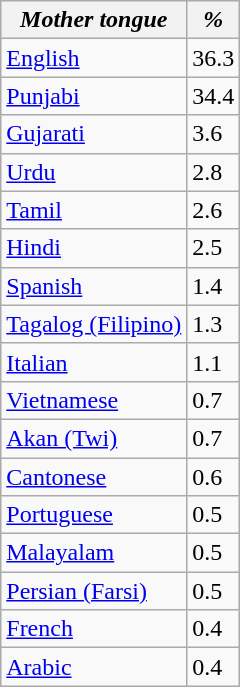<table class="wikitable" style="float:left;">
<tr>
<th><em>Mother tongue</em></th>
<th><em>%</em></th>
</tr>
<tr>
<td><a href='#'>English</a></td>
<td>36.3</td>
</tr>
<tr>
<td><a href='#'>Punjabi</a></td>
<td>34.4</td>
</tr>
<tr>
<td><a href='#'>Gujarati</a></td>
<td>3.6</td>
</tr>
<tr>
<td><a href='#'>Urdu</a></td>
<td>2.8</td>
</tr>
<tr>
<td><a href='#'>Tamil</a></td>
<td>2.6</td>
</tr>
<tr>
<td><a href='#'>Hindi</a></td>
<td>2.5</td>
</tr>
<tr>
<td><a href='#'>Spanish</a></td>
<td>1.4</td>
</tr>
<tr>
<td><a href='#'>Tagalog (Filipino)</a></td>
<td>1.3</td>
</tr>
<tr>
<td><a href='#'>Italian</a></td>
<td>1.1</td>
</tr>
<tr>
<td><a href='#'>Vietnamese</a></td>
<td>0.7</td>
</tr>
<tr>
<td><a href='#'>Akan (Twi)</a></td>
<td>0.7</td>
</tr>
<tr>
<td><a href='#'>Cantonese</a></td>
<td>0.6</td>
</tr>
<tr>
<td><a href='#'>Portuguese</a></td>
<td>0.5</td>
</tr>
<tr>
<td><a href='#'>Malayalam</a></td>
<td>0.5</td>
</tr>
<tr>
<td><a href='#'>Persian (Farsi)</a></td>
<td>0.5</td>
</tr>
<tr>
<td><a href='#'>French</a></td>
<td>0.4</td>
</tr>
<tr>
<td><a href='#'>Arabic</a></td>
<td>0.4</td>
</tr>
</table>
